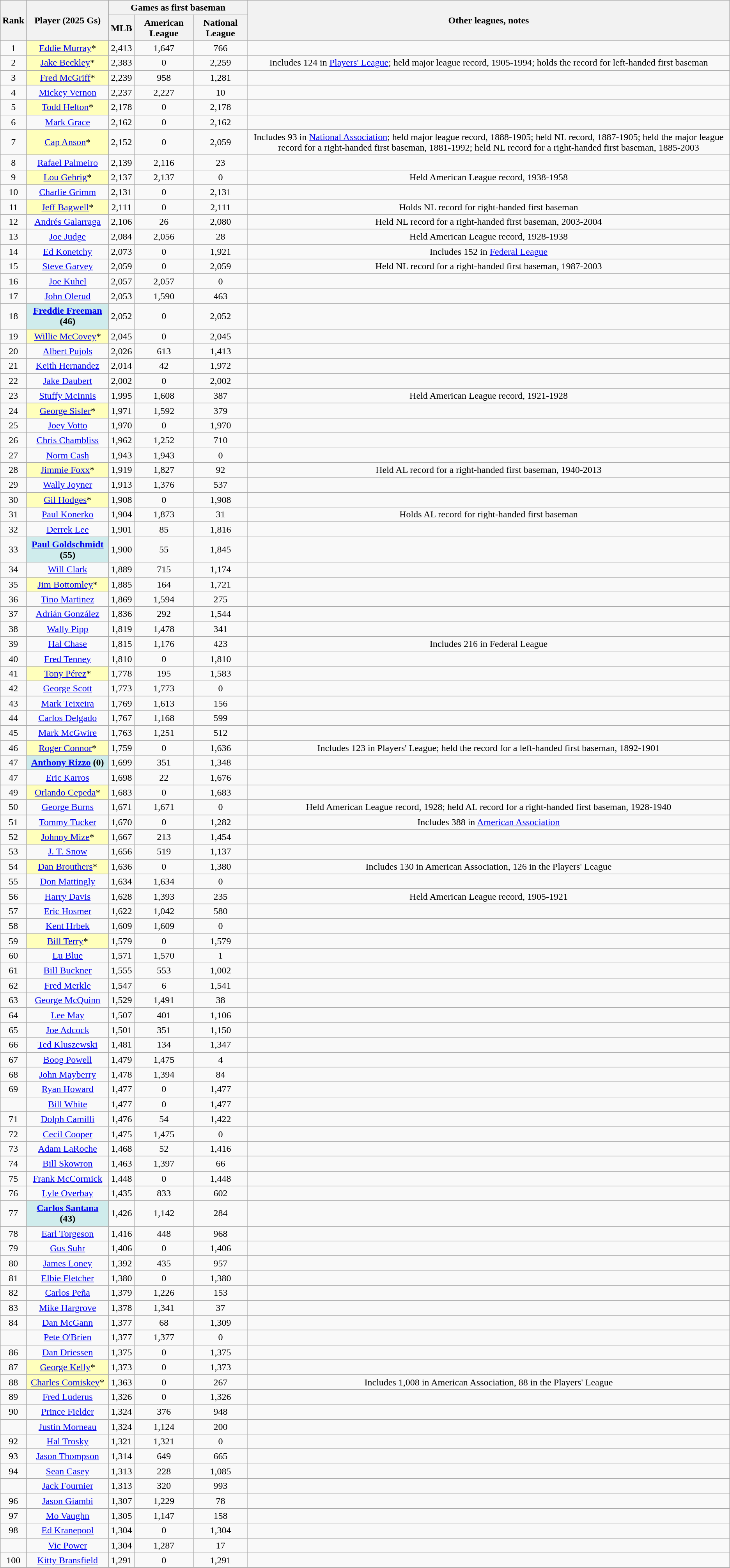<table class="wikitable sortable" style="text-align:center">
<tr style="white-space:nowrap;">
<th rowspan=2>Rank</th>
<th rowspan=2 scope="col">Player (20<strong>25</strong> Gs)</th>
<th colspan=3>Games as first baseman</th>
<th rowspan=2>Other leagues, notes</th>
</tr>
<tr>
<th>MLB</th>
<th>American League</th>
<th>National League</th>
</tr>
<tr>
<td>1</td>
<td style="background:#ffffbb;"><a href='#'>Eddie Murray</a>*</td>
<td>2,413</td>
<td>1,647</td>
<td>766</td>
<td></td>
</tr>
<tr>
<td>2</td>
<td style="background:#ffffbb;"><a href='#'>Jake Beckley</a>*</td>
<td>2,383</td>
<td>0</td>
<td>2,259</td>
<td>Includes 124 in <a href='#'>Players' League</a>; held major league record, 1905-1994; holds the record for left-handed first baseman</td>
</tr>
<tr>
<td>3</td>
<td style="background:#ffffbb;"><a href='#'>Fred McGriff</a>*</td>
<td>2,239</td>
<td>958</td>
<td>1,281</td>
<td></td>
</tr>
<tr>
<td>4</td>
<td><a href='#'>Mickey Vernon</a></td>
<td>2,237</td>
<td>2,227</td>
<td>10</td>
<td></td>
</tr>
<tr>
<td>5</td>
<td style="background:#ffffbb;"><a href='#'>Todd Helton</a>*</td>
<td>2,178</td>
<td>0</td>
<td>2,178</td>
<td></td>
</tr>
<tr>
<td>6</td>
<td><a href='#'>Mark Grace</a></td>
<td>2,162</td>
<td>0</td>
<td>2,162</td>
<td></td>
</tr>
<tr>
<td>7</td>
<td style="background:#ffffbb;"><a href='#'>Cap Anson</a>*</td>
<td>2,152</td>
<td>0</td>
<td>2,059</td>
<td>Includes 93 in <a href='#'>National Association</a>; held major league record, 1888-1905; held NL record, 1887-1905; held the major league record for a right-handed first baseman, 1881-1992; held NL record for a right-handed first baseman, 1885-2003</td>
</tr>
<tr>
<td>8</td>
<td><a href='#'>Rafael Palmeiro</a></td>
<td>2,139</td>
<td>2,116</td>
<td>23</td>
<td></td>
</tr>
<tr>
<td>9</td>
<td style="background:#ffffbb;"><a href='#'>Lou Gehrig</a>*</td>
<td>2,137</td>
<td>2,137</td>
<td>0</td>
<td>Held American League record, 1938-1958</td>
</tr>
<tr>
<td>10</td>
<td><a href='#'>Charlie Grimm</a></td>
<td>2,131</td>
<td>0</td>
<td>2,131</td>
<td></td>
</tr>
<tr>
<td>11</td>
<td style="background:#ffffbb;"><a href='#'>Jeff Bagwell</a>*</td>
<td>2,111</td>
<td>0</td>
<td>2,111</td>
<td>Holds NL record for right-handed first baseman</td>
</tr>
<tr>
<td>12</td>
<td><a href='#'>Andrés Galarraga</a></td>
<td>2,106</td>
<td>26</td>
<td>2,080</td>
<td>Held NL record for a right-handed first baseman, 2003-2004</td>
</tr>
<tr>
<td>13</td>
<td><a href='#'>Joe Judge</a></td>
<td>2,084</td>
<td>2,056</td>
<td>28</td>
<td>Held American League record, 1928-1938</td>
</tr>
<tr>
<td>14</td>
<td><a href='#'>Ed Konetchy</a></td>
<td>2,073</td>
<td>0</td>
<td>1,921</td>
<td>Includes 152 in <a href='#'>Federal League</a></td>
</tr>
<tr>
<td>15</td>
<td><a href='#'>Steve Garvey</a></td>
<td>2,059</td>
<td>0</td>
<td>2,059</td>
<td>Held NL record for a right-handed first baseman, 1987-2003</td>
</tr>
<tr>
<td>16</td>
<td><a href='#'>Joe Kuhel</a></td>
<td>2,057</td>
<td>2,057</td>
<td>0</td>
<td></td>
</tr>
<tr>
<td>17</td>
<td><a href='#'>John Olerud</a></td>
<td>2,053</td>
<td>1,590</td>
<td>463</td>
<td></td>
</tr>
<tr>
<td>18</td>
<td style="background:#cfecec;"><strong><a href='#'>Freddie Freeman</a> (46)</strong></td>
<td>2,052</td>
<td>0</td>
<td>2,052</td>
<td></td>
</tr>
<tr>
<td>19</td>
<td style="background:#ffffbb;"><a href='#'>Willie McCovey</a>*</td>
<td>2,045</td>
<td>0</td>
<td>2,045</td>
<td></td>
</tr>
<tr>
<td>20</td>
<td><a href='#'>Albert Pujols</a></td>
<td>2,026</td>
<td>613</td>
<td>1,413</td>
<td></td>
</tr>
<tr>
<td>21</td>
<td><a href='#'>Keith Hernandez</a></td>
<td>2,014</td>
<td>42</td>
<td>1,972</td>
<td></td>
</tr>
<tr>
<td>22</td>
<td><a href='#'>Jake Daubert</a></td>
<td>2,002</td>
<td>0</td>
<td>2,002</td>
<td></td>
</tr>
<tr>
<td>23</td>
<td><a href='#'>Stuffy McInnis</a></td>
<td>1,995</td>
<td>1,608</td>
<td>387</td>
<td>Held American League record, 1921-1928</td>
</tr>
<tr>
<td>24</td>
<td style="background:#ffffbb;"><a href='#'>George Sisler</a>*</td>
<td>1,971</td>
<td>1,592</td>
<td>379</td>
<td></td>
</tr>
<tr>
<td>25</td>
<td><a href='#'>Joey Votto</a></td>
<td>1,970</td>
<td>0</td>
<td>1,970</td>
<td></td>
</tr>
<tr>
<td>26</td>
<td><a href='#'>Chris Chambliss</a></td>
<td>1,962</td>
<td>1,252</td>
<td>710</td>
<td></td>
</tr>
<tr>
<td>27</td>
<td><a href='#'>Norm Cash</a></td>
<td>1,943</td>
<td>1,943</td>
<td>0</td>
<td></td>
</tr>
<tr>
<td>28</td>
<td style="background:#ffffbb;"><a href='#'>Jimmie Foxx</a>*</td>
<td>1,919</td>
<td>1,827</td>
<td>92</td>
<td>Held AL record for a right-handed first baseman, 1940-2013</td>
</tr>
<tr>
<td>29</td>
<td><a href='#'>Wally Joyner</a></td>
<td>1,913</td>
<td>1,376</td>
<td>537</td>
<td></td>
</tr>
<tr>
<td>30</td>
<td style="background:#ffffbb;"><a href='#'>Gil Hodges</a>*</td>
<td>1,908</td>
<td>0</td>
<td>1,908</td>
<td></td>
</tr>
<tr>
<td>31</td>
<td><a href='#'>Paul Konerko</a></td>
<td>1,904</td>
<td>1,873</td>
<td>31</td>
<td>Holds AL record for right-handed first baseman</td>
</tr>
<tr>
<td>32</td>
<td><a href='#'>Derrek Lee</a></td>
<td>1,901</td>
<td>85</td>
<td>1,816</td>
<td></td>
</tr>
<tr>
<td>33</td>
<td style="background:#cfecec;"><strong><a href='#'>Paul Goldschmidt</a> (55)</strong></td>
<td>1,900</td>
<td>55</td>
<td>1,845</td>
<td></td>
</tr>
<tr>
<td>34</td>
<td><a href='#'>Will Clark</a></td>
<td>1,889</td>
<td>715</td>
<td>1,174</td>
<td></td>
</tr>
<tr>
<td>35</td>
<td style="background:#ffffbb;"><a href='#'>Jim Bottomley</a>*</td>
<td>1,885</td>
<td>164</td>
<td>1,721</td>
<td></td>
</tr>
<tr>
<td>36</td>
<td><a href='#'>Tino Martinez</a></td>
<td>1,869</td>
<td>1,594</td>
<td>275</td>
<td></td>
</tr>
<tr>
<td>37</td>
<td><a href='#'>Adrián González</a></td>
<td>1,836</td>
<td>292</td>
<td>1,544</td>
<td></td>
</tr>
<tr>
<td>38</td>
<td><a href='#'>Wally Pipp</a></td>
<td>1,819</td>
<td>1,478</td>
<td>341</td>
<td></td>
</tr>
<tr>
<td>39</td>
<td><a href='#'>Hal Chase</a></td>
<td>1,815</td>
<td>1,176</td>
<td>423</td>
<td>Includes 216 in Federal League</td>
</tr>
<tr>
<td>40</td>
<td><a href='#'>Fred Tenney</a></td>
<td>1,810</td>
<td>0</td>
<td>1,810</td>
<td></td>
</tr>
<tr>
<td>41</td>
<td style="background:#ffffbb;"><a href='#'>Tony Pérez</a>*</td>
<td>1,778</td>
<td>195</td>
<td>1,583</td>
<td></td>
</tr>
<tr>
<td>42</td>
<td><a href='#'>George Scott</a></td>
<td>1,773</td>
<td>1,773</td>
<td>0</td>
<td></td>
</tr>
<tr>
<td>43</td>
<td><a href='#'>Mark Teixeira</a></td>
<td>1,769</td>
<td>1,613</td>
<td>156</td>
<td></td>
</tr>
<tr>
<td>44</td>
<td><a href='#'>Carlos Delgado</a></td>
<td>1,767</td>
<td>1,168</td>
<td>599</td>
<td></td>
</tr>
<tr>
<td>45</td>
<td><a href='#'>Mark McGwire</a></td>
<td>1,763</td>
<td>1,251</td>
<td>512</td>
<td></td>
</tr>
<tr>
<td>46</td>
<td style="background:#ffffbb;"><a href='#'>Roger Connor</a>*</td>
<td>1,759</td>
<td>0</td>
<td>1,636</td>
<td>Includes 123 in Players' League; held the record for a left-handed first baseman, 1892-1901</td>
</tr>
<tr>
<td>47</td>
<td style="background:#cfecec;"><strong><a href='#'>Anthony Rizzo</a> (0)</strong></td>
<td>1,699</td>
<td>351</td>
<td>1,348</td>
<td></td>
</tr>
<tr>
<td>47</td>
<td><a href='#'>Eric Karros</a></td>
<td>1,698</td>
<td>22</td>
<td>1,676</td>
<td></td>
</tr>
<tr>
<td>49</td>
<td style="background:#ffffbb;"><a href='#'>Orlando Cepeda</a>*</td>
<td>1,683</td>
<td>0</td>
<td>1,683</td>
<td></td>
</tr>
<tr>
<td>50</td>
<td><a href='#'>George Burns</a></td>
<td>1,671</td>
<td>1,671</td>
<td>0</td>
<td>Held American League record, 1928; held AL record for a right-handed first baseman, 1928-1940</td>
</tr>
<tr>
<td>51</td>
<td><a href='#'>Tommy Tucker</a></td>
<td>1,670</td>
<td>0</td>
<td>1,282</td>
<td>Includes 388 in <a href='#'>American Association</a></td>
</tr>
<tr>
<td>52</td>
<td style="background:#ffffbb;"><a href='#'>Johnny Mize</a>*</td>
<td>1,667</td>
<td>213</td>
<td>1,454</td>
<td></td>
</tr>
<tr>
<td>53</td>
<td><a href='#'>J. T. Snow</a></td>
<td>1,656</td>
<td>519</td>
<td>1,137</td>
<td></td>
</tr>
<tr>
<td>54</td>
<td style="background:#ffffbb;"><a href='#'>Dan Brouthers</a>*</td>
<td>1,636</td>
<td>0</td>
<td>1,380</td>
<td>Includes 130 in American Association, 126 in the Players' League</td>
</tr>
<tr>
<td>55</td>
<td><a href='#'>Don Mattingly</a></td>
<td>1,634</td>
<td>1,634</td>
<td>0</td>
<td></td>
</tr>
<tr>
<td>56</td>
<td><a href='#'>Harry Davis</a></td>
<td>1,628</td>
<td>1,393</td>
<td>235</td>
<td>Held American League record, 1905-1921</td>
</tr>
<tr>
<td>57</td>
<td><a href='#'>Eric Hosmer</a></td>
<td>1,622</td>
<td>1,042</td>
<td>580</td>
<td></td>
</tr>
<tr>
<td>58</td>
<td><a href='#'>Kent Hrbek</a></td>
<td>1,609</td>
<td>1,609</td>
<td>0</td>
<td></td>
</tr>
<tr>
<td>59</td>
<td style="background:#ffffbb;"><a href='#'>Bill Terry</a>*</td>
<td>1,579</td>
<td>0</td>
<td>1,579</td>
<td></td>
</tr>
<tr>
<td>60</td>
<td><a href='#'>Lu Blue</a></td>
<td>1,571</td>
<td>1,570</td>
<td>1</td>
<td></td>
</tr>
<tr>
<td>61</td>
<td><a href='#'>Bill Buckner</a></td>
<td>1,555</td>
<td>553</td>
<td>1,002</td>
<td></td>
</tr>
<tr>
<td>62</td>
<td><a href='#'>Fred Merkle</a></td>
<td>1,547</td>
<td>6</td>
<td>1,541</td>
<td></td>
</tr>
<tr>
<td>63</td>
<td><a href='#'>George McQuinn</a></td>
<td>1,529</td>
<td>1,491</td>
<td>38</td>
<td></td>
</tr>
<tr>
<td>64</td>
<td><a href='#'>Lee May</a></td>
<td>1,507</td>
<td>401</td>
<td>1,106</td>
<td></td>
</tr>
<tr>
<td>65</td>
<td><a href='#'>Joe Adcock</a></td>
<td>1,501</td>
<td>351</td>
<td>1,150</td>
<td></td>
</tr>
<tr>
<td>66</td>
<td><a href='#'>Ted Kluszewski</a></td>
<td>1,481</td>
<td>134</td>
<td>1,347</td>
<td></td>
</tr>
<tr>
<td>67</td>
<td><a href='#'>Boog Powell</a></td>
<td>1,479</td>
<td>1,475</td>
<td>4</td>
<td></td>
</tr>
<tr>
<td>68</td>
<td><a href='#'>John Mayberry</a></td>
<td>1,478</td>
<td>1,394</td>
<td>84</td>
<td></td>
</tr>
<tr>
<td>69</td>
<td><a href='#'>Ryan Howard</a></td>
<td>1,477</td>
<td>0</td>
<td>1,477</td>
<td></td>
</tr>
<tr>
<td></td>
<td><a href='#'>Bill White</a></td>
<td>1,477</td>
<td>0</td>
<td>1,477</td>
<td></td>
</tr>
<tr>
<td>71</td>
<td><a href='#'>Dolph Camilli</a></td>
<td>1,476</td>
<td>54</td>
<td>1,422</td>
<td></td>
</tr>
<tr>
<td>72</td>
<td><a href='#'>Cecil Cooper</a></td>
<td>1,475</td>
<td>1,475</td>
<td>0</td>
<td></td>
</tr>
<tr>
<td>73</td>
<td><a href='#'>Adam LaRoche</a></td>
<td>1,468</td>
<td>52</td>
<td>1,416</td>
<td></td>
</tr>
<tr>
<td>74</td>
<td><a href='#'>Bill Skowron</a></td>
<td>1,463</td>
<td>1,397</td>
<td>66</td>
<td></td>
</tr>
<tr>
<td>75</td>
<td><a href='#'>Frank McCormick</a></td>
<td>1,448</td>
<td>0</td>
<td>1,448</td>
<td></td>
</tr>
<tr>
<td>76</td>
<td><a href='#'>Lyle Overbay</a></td>
<td>1,435</td>
<td>833</td>
<td>602</td>
<td></td>
</tr>
<tr>
<td>77</td>
<td style="background:#cfecec;"><strong><a href='#'>Carlos Santana</a> (43)</strong></td>
<td>1,426</td>
<td>1,142</td>
<td>284</td>
<td></td>
</tr>
<tr>
<td>78</td>
<td><a href='#'>Earl Torgeson</a></td>
<td>1,416</td>
<td>448</td>
<td>968</td>
<td></td>
</tr>
<tr>
<td>79</td>
<td><a href='#'>Gus Suhr</a></td>
<td>1,406</td>
<td>0</td>
<td>1,406</td>
<td></td>
</tr>
<tr>
<td>80</td>
<td><a href='#'>James Loney</a></td>
<td>1,392</td>
<td>435</td>
<td>957</td>
<td></td>
</tr>
<tr>
<td>81</td>
<td><a href='#'>Elbie Fletcher</a></td>
<td>1,380</td>
<td>0</td>
<td>1,380</td>
<td></td>
</tr>
<tr>
<td>82</td>
<td><a href='#'>Carlos Peña</a></td>
<td>1,379</td>
<td>1,226</td>
<td>153</td>
<td></td>
</tr>
<tr>
<td>83</td>
<td><a href='#'>Mike Hargrove</a></td>
<td>1,378</td>
<td>1,341</td>
<td>37</td>
<td></td>
</tr>
<tr>
<td>84</td>
<td><a href='#'>Dan McGann</a></td>
<td>1,377</td>
<td>68</td>
<td>1,309</td>
<td></td>
</tr>
<tr>
<td></td>
<td><a href='#'>Pete O'Brien</a></td>
<td>1,377</td>
<td>1,377</td>
<td>0</td>
<td></td>
</tr>
<tr>
<td>86</td>
<td><a href='#'>Dan Driessen</a></td>
<td>1,375</td>
<td>0</td>
<td>1,375</td>
<td></td>
</tr>
<tr>
<td>87</td>
<td style="background:#ffffbb;"><a href='#'>George Kelly</a>*</td>
<td>1,373</td>
<td>0</td>
<td>1,373</td>
<td></td>
</tr>
<tr>
<td>88</td>
<td style="background:#ffffbb;"><a href='#'>Charles Comiskey</a>*</td>
<td>1,363</td>
<td>0</td>
<td>267</td>
<td>Includes 1,008 in American Association, 88 in the Players' League</td>
</tr>
<tr>
<td>89</td>
<td><a href='#'>Fred Luderus</a></td>
<td>1,326</td>
<td>0</td>
<td>1,326</td>
<td></td>
</tr>
<tr>
<td>90</td>
<td><a href='#'>Prince Fielder</a></td>
<td>1,324</td>
<td>376</td>
<td>948</td>
<td></td>
</tr>
<tr>
<td></td>
<td><a href='#'>Justin Morneau</a></td>
<td>1,324</td>
<td>1,124</td>
<td>200</td>
<td></td>
</tr>
<tr>
<td>92</td>
<td><a href='#'>Hal Trosky</a></td>
<td>1,321</td>
<td>1,321</td>
<td>0</td>
<td></td>
</tr>
<tr>
<td>93</td>
<td><a href='#'>Jason Thompson</a></td>
<td>1,314</td>
<td>649</td>
<td>665</td>
<td></td>
</tr>
<tr>
<td>94</td>
<td><a href='#'>Sean Casey</a></td>
<td>1,313</td>
<td>228</td>
<td>1,085</td>
<td></td>
</tr>
<tr>
<td></td>
<td><a href='#'>Jack Fournier</a></td>
<td>1,313</td>
<td>320</td>
<td>993</td>
<td></td>
</tr>
<tr>
<td>96</td>
<td><a href='#'>Jason Giambi</a></td>
<td>1,307</td>
<td>1,229</td>
<td>78</td>
<td></td>
</tr>
<tr>
<td>97</td>
<td><a href='#'>Mo Vaughn</a></td>
<td>1,305</td>
<td>1,147</td>
<td>158</td>
<td></td>
</tr>
<tr>
<td>98</td>
<td><a href='#'>Ed Kranepool</a></td>
<td>1,304</td>
<td>0</td>
<td>1,304</td>
<td></td>
</tr>
<tr>
<td></td>
<td><a href='#'>Vic Power</a></td>
<td>1,304</td>
<td>1,287</td>
<td>17</td>
<td></td>
</tr>
<tr>
<td>100</td>
<td><a href='#'>Kitty Bransfield</a></td>
<td>1,291</td>
<td>0</td>
<td>1,291</td>
<td></td>
</tr>
</table>
